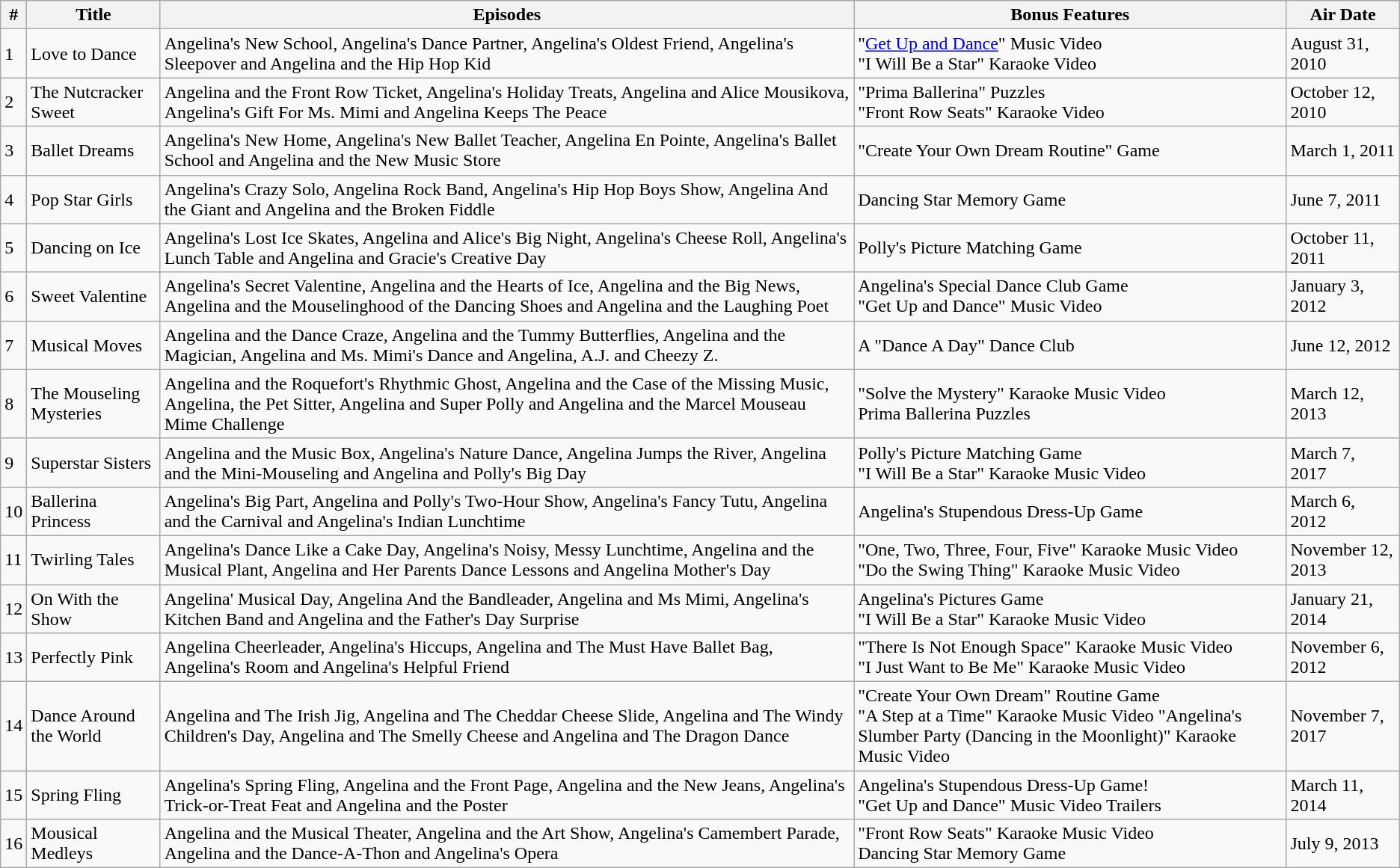<table class="wikitable">
<tr>
<th>#</th>
<th>Title</th>
<th>Episodes</th>
<th>Bonus Features</th>
<th>Air Date</th>
</tr>
<tr>
<td>1</td>
<td>Love to Dance</td>
<td>Angelina's New School, Angelina's Dance Partner, Angelina's Oldest Friend, Angelina's Sleepover and Angelina and the Hip Hop Kid</td>
<td>"<a href='#'>Get Up and Dance</a>" Music Video<br>"I Will Be a Star" Karaoke Video</td>
<td>August 31, 2010</td>
</tr>
<tr>
<td>2</td>
<td>The Nutcracker Sweet</td>
<td>Angelina and the Front Row Ticket, Angelina's Holiday Treats, Angelina and Alice Mousikova, Angelina's Gift For Ms. Mimi and Angelina Keeps The Peace</td>
<td>"Prima Ballerina" Puzzles<br>"Front Row Seats" Karaoke Video</td>
<td>October 12, 2010</td>
</tr>
<tr>
<td>3</td>
<td>Ballet Dreams</td>
<td>Angelina's New Home, Angelina's New Ballet Teacher, Angelina En Pointe, Angelina's Ballet School and Angelina and the New Music Store</td>
<td>"Create Your Own Dream Routine" Game</td>
<td>March 1, 2011</td>
</tr>
<tr>
<td>4</td>
<td>Pop Star Girls</td>
<td>Angelina's Crazy Solo, Angelina Rock Band, Angelina's Hip Hop Boys Show, Angelina And the Giant and Angelina and the Broken Fiddle</td>
<td>Dancing Star Memory Game</td>
<td>June 7, 2011</td>
</tr>
<tr>
<td>5</td>
<td>Dancing on Ice</td>
<td>Angelina's Lost Ice Skates, Angelina and Alice's Big Night, Angelina's Cheese Roll, Angelina's Lunch Table and Angelina and Gracie's Creative Day</td>
<td>Polly's Picture Matching Game</td>
<td>October 11, 2011</td>
</tr>
<tr>
<td>6</td>
<td>Sweet Valentine</td>
<td>Angelina's Secret Valentine, Angelina and the Hearts of Ice, Angelina and the Big News, Angelina and the Mouselinghood of the Dancing Shoes and Angelina and the Laughing Poet</td>
<td>Angelina's Special Dance Club Game<br>"Get Up and Dance" Music Video</td>
<td>January 3, 2012</td>
</tr>
<tr>
<td>7</td>
<td>Musical Moves</td>
<td>Angelina and the Dance Craze, Angelina and the Tummy Butterflies, Angelina and the Magician, Angelina and Ms. Mimi's Dance and Angelina, A.J. and Cheezy Z.</td>
<td>A "Dance A Day" Dance Club</td>
<td>June 12, 2012</td>
</tr>
<tr>
<td>8</td>
<td>The Mouseling Mysteries</td>
<td>Angelina and the Roquefort's Rhythmic Ghost, Angelina and the Case of the Missing Music, Angelina, the Pet Sitter, Angelina and Super Polly and Angelina and the Marcel Mouseau Mime Challenge</td>
<td>"Solve the Mystery" Karaoke Music Video<br>Prima Ballerina Puzzles</td>
<td>March 12, 2013</td>
</tr>
<tr>
<td>9</td>
<td>Superstar Sisters</td>
<td>Angelina and the Music Box, Angelina's Nature Dance, Angelina Jumps the River, Angelina and the Mini-Mouseling and Angelina and Polly's Big Day</td>
<td>Polly's Picture Matching Game<br>"I Will Be a Star" Karaoke Music Video</td>
<td>March 7, 2017</td>
</tr>
<tr>
<td>10</td>
<td>Ballerina Princess</td>
<td>Angelina's Big Part, Angelina and Polly's Two-Hour Show, Angelina's Fancy Tutu, Angelina and the Carnival and Angelina's Indian Lunchtime</td>
<td>Angelina's Stupendous Dress-Up Game</td>
<td>March 6, 2012</td>
</tr>
<tr>
<td>11</td>
<td>Twirling Tales</td>
<td>Angelina's Dance Like a Cake Day, Angelina's Noisy, Messy Lunchtime, Angelina and the Musical Plant, Angelina and Her Parents Dance Lessons and Angelina Mother's Day</td>
<td>"One, Two, Three, Four, Five" Karaoke Music Video<br>"Do the Swing Thing" Karaoke Music Video</td>
<td>November 12, 2013</td>
</tr>
<tr>
<td>12</td>
<td>On With the Show</td>
<td>Angelina' Musical Day, Angelina And the Bandleader, Angelina and Ms Mimi, Angelina's Kitchen Band and Angelina and the Father's Day Surprise</td>
<td>Angelina's Pictures Game<br>"I Will Be a Star" Karaoke Music Video</td>
<td>January 21, 2014</td>
</tr>
<tr>
<td>13</td>
<td>Perfectly Pink</td>
<td>Angelina Cheerleader, Angelina's Hiccups, Angelina and The Must Have Ballet Bag, Angelina's Room and Angelina's Helpful Friend</td>
<td>"There Is Not Enough Space" Karaoke Music Video<br>"I Just Want to Be Me" Karaoke Music Video</td>
<td>November 6, 2012</td>
</tr>
<tr>
<td>14</td>
<td>Dance Around the World</td>
<td>Angelina and The Irish Jig, Angelina and The Cheddar Cheese Slide, Angelina and The Windy Children's Day, Angelina and The Smelly Cheese and Angelina and The Dragon Dance</td>
<td>"Create Your Own Dream" Routine Game<br>"A Step at a Time" Karaoke Music Video 
"Angelina's Slumber Party (Dancing in the Moonlight)" Karaoke Music Video</td>
<td>November 7, 2017</td>
</tr>
<tr>
<td>15</td>
<td>Spring Fling</td>
<td>Angelina's Spring Fling, Angelina and the Front Page, Angelina and the New Jeans, Angelina's Trick-or-Treat Feat and Angelina and the Poster</td>
<td>Angelina's Stupendous Dress-Up Game!<br>"Get Up and Dance" Music Video
Trailers</td>
<td>March 11, 2014</td>
</tr>
<tr>
<td>16</td>
<td>Mousical Medleys</td>
<td>Angelina and the Musical Theater, Angelina and the Art Show, Angelina's Camembert Parade, Angelina and the Dance-A-Thon and Angelina's Opera</td>
<td>"Front Row Seats" Karaoke Music Video<br>Dancing Star Memory Game</td>
<td>July 9, 2013</td>
</tr>
</table>
